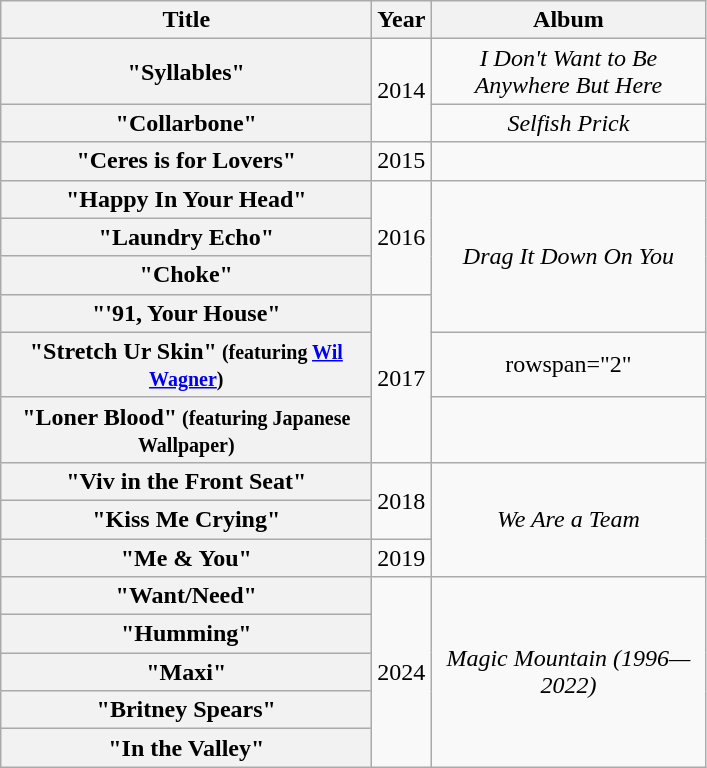<table class="wikitable plainrowheaders" style="text-align:center;">
<tr>
<th scope="col" rowspan="1" style="width:15em;">Title</th>
<th scope="col" rowspan="1" style="width:1em;">Year</th>
<th scope="col" rowspan="1" style="width:11em;">Album</th>
</tr>
<tr>
<th scope="row">"Syllables"</th>
<td rowspan="2">2014</td>
<td><em>I Don't Want to Be Anywhere But Here</em></td>
</tr>
<tr>
<th scope="row">"Collarbone"</th>
<td><em>Selfish Prick</em></td>
</tr>
<tr>
<th scope="row">"Ceres is for Lovers"</th>
<td>2015</td>
<td></td>
</tr>
<tr>
<th scope="row">"Happy In Your Head"</th>
<td rowspan="3">2016</td>
<td rowspan="4"><em>Drag It Down On You</em></td>
</tr>
<tr>
<th scope="row">"Laundry Echo"</th>
</tr>
<tr>
<th scope="row">"Choke"</th>
</tr>
<tr>
<th scope="row">"'91, Your House"</th>
<td rowspan="3">2017</td>
</tr>
<tr>
<th scope="row">"Stretch Ur Skin"<small> (featuring <a href='#'>Wil Wagner</a>)</small></th>
<td>rowspan="2" </td>
</tr>
<tr>
<th scope="row">"Loner Blood"<small> (featuring Japanese Wallpaper)</small></th>
</tr>
<tr>
<th scope="row">"Viv in the Front Seat"</th>
<td rowspan="2">2018</td>
<td rowspan="3"><em>We Are a Team</em></td>
</tr>
<tr>
<th scope="row">"Kiss Me Crying"</th>
</tr>
<tr>
<th scope="row">"Me & You"</th>
<td>2019</td>
</tr>
<tr>
<th scope="row">"Want/Need"</th>
<td rowspan="5">2024</td>
<td rowspan="5"><em>Magic Mountain (1996—2022)</em></td>
</tr>
<tr>
<th scope="row">"Humming"</th>
</tr>
<tr>
<th scope="row">"Maxi"</th>
</tr>
<tr>
<th scope="row">"Britney Spears"</th>
</tr>
<tr>
<th scope="row">"In the Valley"</th>
</tr>
</table>
